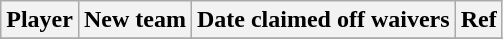<table class="wikitable">
<tr>
<th>Player</th>
<th>New team</th>
<th>Date claimed off waivers</th>
<th>Ref</th>
</tr>
<tr>
</tr>
</table>
